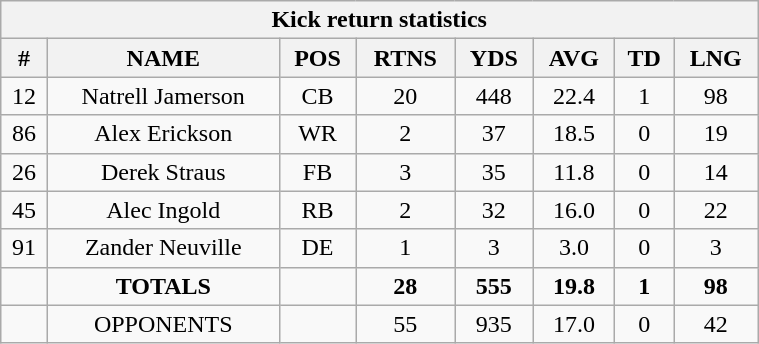<table style="width:40%; text-align:center;" class="wikitable collapsible collapsed">
<tr>
<th colspan="8">Kick return statistics</th>
</tr>
<tr>
<th>#</th>
<th>NAME</th>
<th>POS</th>
<th>RTNS</th>
<th>YDS</th>
<th>AVG</th>
<th>TD</th>
<th>LNG</th>
</tr>
<tr>
<td>12</td>
<td>Natrell Jamerson</td>
<td>CB</td>
<td>20</td>
<td>448</td>
<td>22.4</td>
<td>1</td>
<td>98</td>
</tr>
<tr>
<td>86</td>
<td>Alex Erickson</td>
<td>WR</td>
<td>2</td>
<td>37</td>
<td>18.5</td>
<td>0</td>
<td>19</td>
</tr>
<tr>
<td>26</td>
<td>Derek Straus</td>
<td>FB</td>
<td>3</td>
<td>35</td>
<td>11.8</td>
<td>0</td>
<td>14</td>
</tr>
<tr>
<td>45</td>
<td>Alec Ingold</td>
<td>RB</td>
<td>2</td>
<td>32</td>
<td>16.0</td>
<td>0</td>
<td>22</td>
</tr>
<tr>
<td>91</td>
<td>Zander Neuville</td>
<td>DE</td>
<td>1</td>
<td>3</td>
<td>3.0</td>
<td>0</td>
<td>3</td>
</tr>
<tr>
<td></td>
<td><strong>TOTALS</strong></td>
<td></td>
<td><strong> 28 </strong></td>
<td><strong> 555 </strong></td>
<td><strong> 19.8 </strong></td>
<td><strong> 1 </strong></td>
<td><strong> 98 </strong></td>
</tr>
<tr>
<td></td>
<td>OPPONENTS</td>
<td></td>
<td>55</td>
<td>935</td>
<td>17.0</td>
<td>0</td>
<td>42</td>
</tr>
</table>
